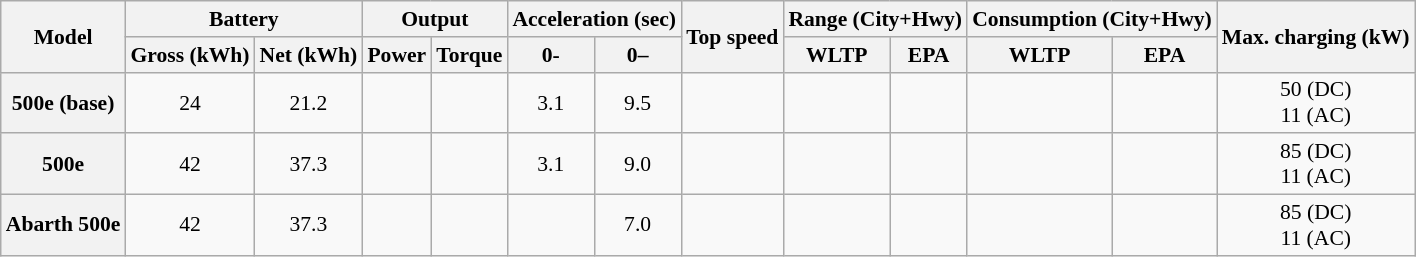<table class="wikitable" style="font-size:90%;text-align:center;">
<tr>
<th rowspan=2>Model</th>
<th colspan=2>Battery</th>
<th colspan=2>Output</th>
<th colspan=2>Acceleration (sec)</th>
<th rowspan=2>Top speed</th>
<th colspan=2>Range (City+Hwy)</th>
<th colspan=2>Consumption (City+Hwy)</th>
<th rowspan=2>Max. charging (kW)</th>
</tr>
<tr>
<th>Gross (kWh)</th>
<th>Net (kWh)</th>
<th>Power</th>
<th>Torque</th>
<th>0-</th>
<th>0–</th>
<th>WLTP</th>
<th>EPA</th>
<th>WLTP</th>
<th>EPA</th>
</tr>
<tr>
<th>500e (base)</th>
<td>24</td>
<td>21.2</td>
<td></td>
<td></td>
<td>3.1</td>
<td>9.5</td>
<td></td>
<td></td>
<td></td>
<td></td>
<td></td>
<td>50 (DC)<br>11 (AC)</td>
</tr>
<tr>
<th>500e</th>
<td>42</td>
<td>37.3</td>
<td></td>
<td></td>
<td>3.1</td>
<td>9.0</td>
<td></td>
<td></td>
<td></td>
<td></td>
<td></td>
<td>85 (DC)<br>11 (AC)</td>
</tr>
<tr>
<th>Abarth 500e</th>
<td>42</td>
<td>37.3</td>
<td></td>
<td></td>
<td></td>
<td>7.0</td>
<td></td>
<td></td>
<td></td>
<td></td>
<td></td>
<td>85 (DC)<br>11 (AC)</td>
</tr>
</table>
